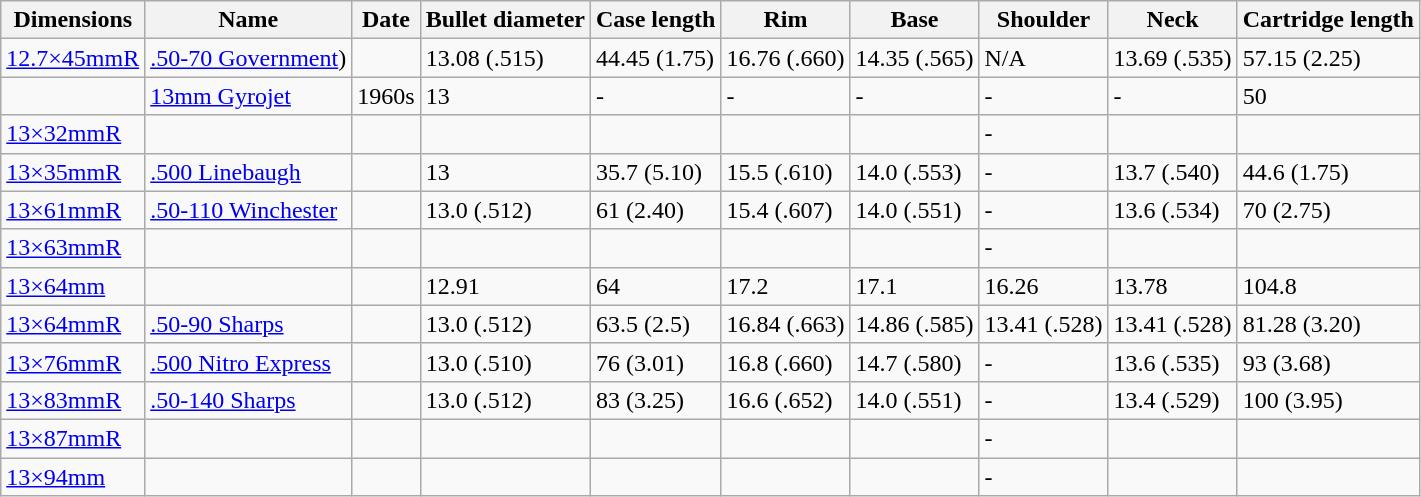<table class="wikitable sortable" ="font-size: 9pt; width:750px; text-align:center">
<tr>
<th>Dimensions</th>
<th>Name</th>
<th>Date</th>
<th data-sort-type="number">Bullet diameter</th>
<th>Case length</th>
<th data-sort-type="number">Rim</th>
<th data-sort-type="number">Base</th>
<th>Shoulder</th>
<th data-sort-type="number">Neck</th>
<th>Cartridge length</th>
</tr>
<tr>
<td><a href='#'>12.7×45mmR</a></td>
<td><a href='#'>.50-70 Government</a>)</td>
<td></td>
<td>13.08 (.515)</td>
<td>44.45 (1.75)</td>
<td>16.76 (.660)</td>
<td>14.35 (.565)</td>
<td>N/A</td>
<td>13.69 (.535)</td>
<td>57.15 (2.25)</td>
</tr>
<tr>
<td></td>
<td><a href='#'>13mm Gyrojet</a></td>
<td>1960s</td>
<td>13</td>
<td>-</td>
<td>-</td>
<td>-</td>
<td>-</td>
<td>-</td>
<td>50</td>
</tr>
<tr>
<td><a href='#'>13×32mmR</a></td>
<td></td>
<td></td>
<td></td>
<td></td>
<td></td>
<td></td>
<td>-</td>
<td></td>
<td></td>
</tr>
<tr>
<td><a href='#'>13×35mmR</a></td>
<td><a href='#'>.500 Linebaugh</a></td>
<td></td>
<td>13</td>
<td>35.7 (5.10)</td>
<td>15.5 (.610)</td>
<td>14.0 (.553)</td>
<td>-</td>
<td>13.7 (.540)</td>
<td>44.6 (1.75)</td>
</tr>
<tr>
<td><a href='#'>13×61mmR</a></td>
<td><a href='#'>.50-110 Winchester</a></td>
<td></td>
<td>13.0 (.512)</td>
<td>61 (2.40)</td>
<td>15.4 (.607)</td>
<td>14.0 (.551)</td>
<td>-</td>
<td>13.6 (.534)</td>
<td>70 (2.75)</td>
</tr>
<tr>
<td><a href='#'>13×63mmR</a></td>
<td></td>
<td></td>
<td></td>
<td></td>
<td></td>
<td></td>
<td>-</td>
<td></td>
<td></td>
</tr>
<tr>
<td><a href='#'>13×64mm</a></td>
<td></td>
<td></td>
<td>12.91</td>
<td>64</td>
<td>17.2</td>
<td>17.1</td>
<td>16.26</td>
<td>13.78</td>
<td>104.8</td>
</tr>
<tr>
<td><a href='#'>13×64mmR</a></td>
<td><a href='#'>.50-90 Sharps</a></td>
<td></td>
<td>13.0 (.512)</td>
<td>63.5 (2.5)</td>
<td>16.84 (.663)</td>
<td>14.86 (.585)</td>
<td>13.41 (.528)</td>
<td>13.41 (.528)</td>
<td>81.28 (3.20)</td>
</tr>
<tr>
<td><a href='#'>13×76mmR</a></td>
<td><a href='#'>.500 Nitro Express</a></td>
<td></td>
<td>13.0 (.510)</td>
<td>76 (3.01)</td>
<td>16.8 (.660)</td>
<td>14.7 (.580)</td>
<td>-</td>
<td>13.6 (.535)</td>
<td>93 (3.68)</td>
</tr>
<tr>
<td><a href='#'>13×83mmR</a></td>
<td><a href='#'>.50-140 Sharps</a></td>
<td></td>
<td>13.0 (.512)</td>
<td>83 (3.25)</td>
<td>16.6 (.652)</td>
<td>14.0 (.551)</td>
<td>-</td>
<td>13.4 (.529)</td>
<td>100 (3.95)</td>
</tr>
<tr>
<td><a href='#'>13×87mmR</a></td>
<td></td>
<td></td>
<td></td>
<td></td>
<td></td>
<td></td>
<td>-</td>
<td></td>
<td></td>
</tr>
<tr>
<td><a href='#'>13×94mm</a></td>
<td></td>
<td></td>
<td></td>
<td></td>
<td></td>
<td></td>
<td>-</td>
<td></td>
<td></td>
</tr>
</table>
